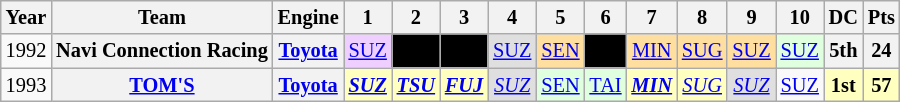<table class="wikitable" style="text-align:center; font-size:85%">
<tr>
<th>Year</th>
<th>Team</th>
<th>Engine</th>
<th>1</th>
<th>2</th>
<th>3</th>
<th>4</th>
<th>5</th>
<th>6</th>
<th>7</th>
<th>8</th>
<th>9</th>
<th>10</th>
<th>DC</th>
<th>Pts</th>
</tr>
<tr>
<td>1992</td>
<th nowrap>Navi Connection Racing</th>
<th><a href='#'>Toyota</a></th>
<td style="background:#EFCFFF;"><a href='#'>SUZ</a><br></td>
<td style="background:#000000; color:#ffffff"><a href='#'></a><br></td>
<td bgcolor="#000000" style="color: #ffffff"><a href='#'></a><br></td>
<td style="background:#DFDFDF;"><a href='#'>SUZ</a><br></td>
<td style="background:#FFDF9F;"><a href='#'>SEN</a><br></td>
<td style="background:#000000; color:#ffffff"><a href='#'></a><br></td>
<td style="background:#FFDF9F;"><a href='#'>MIN</a><br></td>
<td style="background:#FFDF9F;"><a href='#'>SUG</a><br></td>
<td style="background:#FFDF9F;"><a href='#'>SUZ</a><br></td>
<td style="background:#DFFFDF;"><a href='#'>SUZ</a><br></td>
<th>5th</th>
<th>24</th>
</tr>
<tr>
<td>1993</td>
<th><a href='#'>TOM'S</a></th>
<th><a href='#'>Toyota</a></th>
<td style="background:#FFFFBF;"><strong><em><a href='#'>SUZ</a></em></strong><br></td>
<td style="background:#FFFFBF;"><strong><em><a href='#'>TSU</a></em></strong><br></td>
<td style="background:#FFFFBF;"><strong><em><a href='#'>FUJ</a></em></strong><br></td>
<td style="background:#DFDFDF;"><em><a href='#'>SUZ</a></em><br></td>
<td style="background:#DFFFDF;"><a href='#'>SEN</a><br></td>
<td style="background:#DFFFDF;"><a href='#'>TAI</a><br></td>
<td style="background:#FFFFBF;"><strong><em><a href='#'>MIN</a></em></strong><br></td>
<td style="background:#FFFFBF;"><em><a href='#'>SUG</a></em><br></td>
<td style="background:#DFDFDF;"><em><a href='#'>SUZ</a></em><br></td>
<td><a href='#'>SUZ</a></td>
<td style="background:#FFFFBF;"><strong>1st</strong></td>
<td style="background:#FFFFBF;"><strong>57</strong></td>
</tr>
</table>
